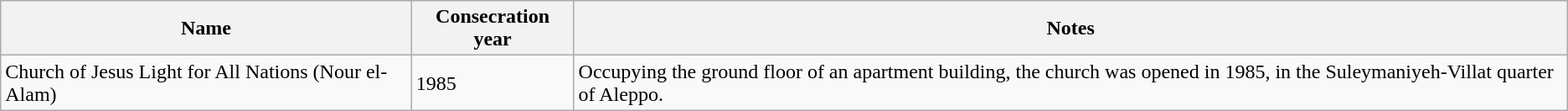<table class="wikitable">
<tr>
<th>Name</th>
<th>Consecration year</th>
<th>Notes</th>
</tr>
<tr>
<td>Church of Jesus Light for All Nations (Nour el-Alam)</td>
<td>1985</td>
<td>Occupying the ground floor of an apartment building, the church was opened in 1985, in the Suleymaniyeh-Villat quarter of Aleppo.</td>
</tr>
</table>
